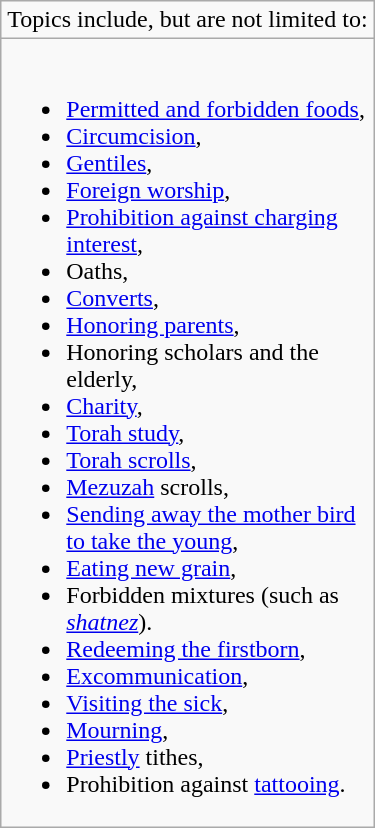<table class="wikitable floatright" | width="250">
<tr style="text-align:center;">
<td>Topics include, but are not limited to:</td>
</tr>
<tr>
<td><br><ul><li><a href='#'>Permitted and forbidden foods</a>,</li><li><a href='#'>Circumcision</a>,</li><li><a href='#'>Gentiles</a>,</li><li><a href='#'>Foreign worship</a>,</li><li><a href='#'>Prohibition against charging interest</a>,</li><li>Oaths,</li><li><a href='#'>Converts</a>,</li><li><a href='#'>Honoring parents</a>,</li><li>Honoring scholars and the elderly,</li><li><a href='#'>Charity</a>,</li><li><a href='#'>Torah study</a>,</li><li><a href='#'>Torah scrolls</a>,</li><li><a href='#'>Mezuzah</a> scrolls,</li><li><a href='#'>Sending away the mother bird to take the young</a>,</li><li><a href='#'>Eating new grain</a>,</li><li>Forbidden mixtures (such as <em><a href='#'>shatnez</a></em>).</li><li><a href='#'>Redeeming the firstborn</a>,</li><li><a href='#'>Excommunication</a>,</li><li><a href='#'>Visiting the sick</a>,</li><li><a href='#'>Mourning</a>,</li><li><a href='#'>Priestly</a> tithes,</li><li>Prohibition against <a href='#'>tattooing</a>.</li></ul></td>
</tr>
</table>
